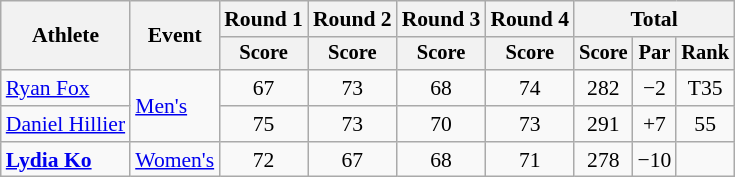<table class=wikitable style=font-size:90%;text-align:center>
<tr>
<th rowspan=2>Athlete</th>
<th rowspan=2>Event</th>
<th>Round 1</th>
<th>Round 2</th>
<th>Round 3</th>
<th>Round 4</th>
<th colspan=3>Total</th>
</tr>
<tr style=font-size:95%>
<th>Score</th>
<th>Score</th>
<th>Score</th>
<th>Score</th>
<th>Score</th>
<th>Par</th>
<th>Rank</th>
</tr>
<tr>
<td align=left><a href='#'>Ryan Fox</a></td>
<td align=left rowspan=2><a href='#'>Men's</a></td>
<td>67</td>
<td>73</td>
<td>68</td>
<td>74</td>
<td>282</td>
<td>−2</td>
<td>T35</td>
</tr>
<tr>
<td align=left><a href='#'>Daniel Hillier</a></td>
<td>75</td>
<td>73</td>
<td>70</td>
<td>73</td>
<td>291</td>
<td>+7</td>
<td>55</td>
</tr>
<tr>
<td align=left><strong><a href='#'>Lydia Ko</a></strong></td>
<td align=left><a href='#'>Women's</a></td>
<td>72</td>
<td>67</td>
<td>68</td>
<td>71</td>
<td>278</td>
<td>−10</td>
<td></td>
</tr>
</table>
